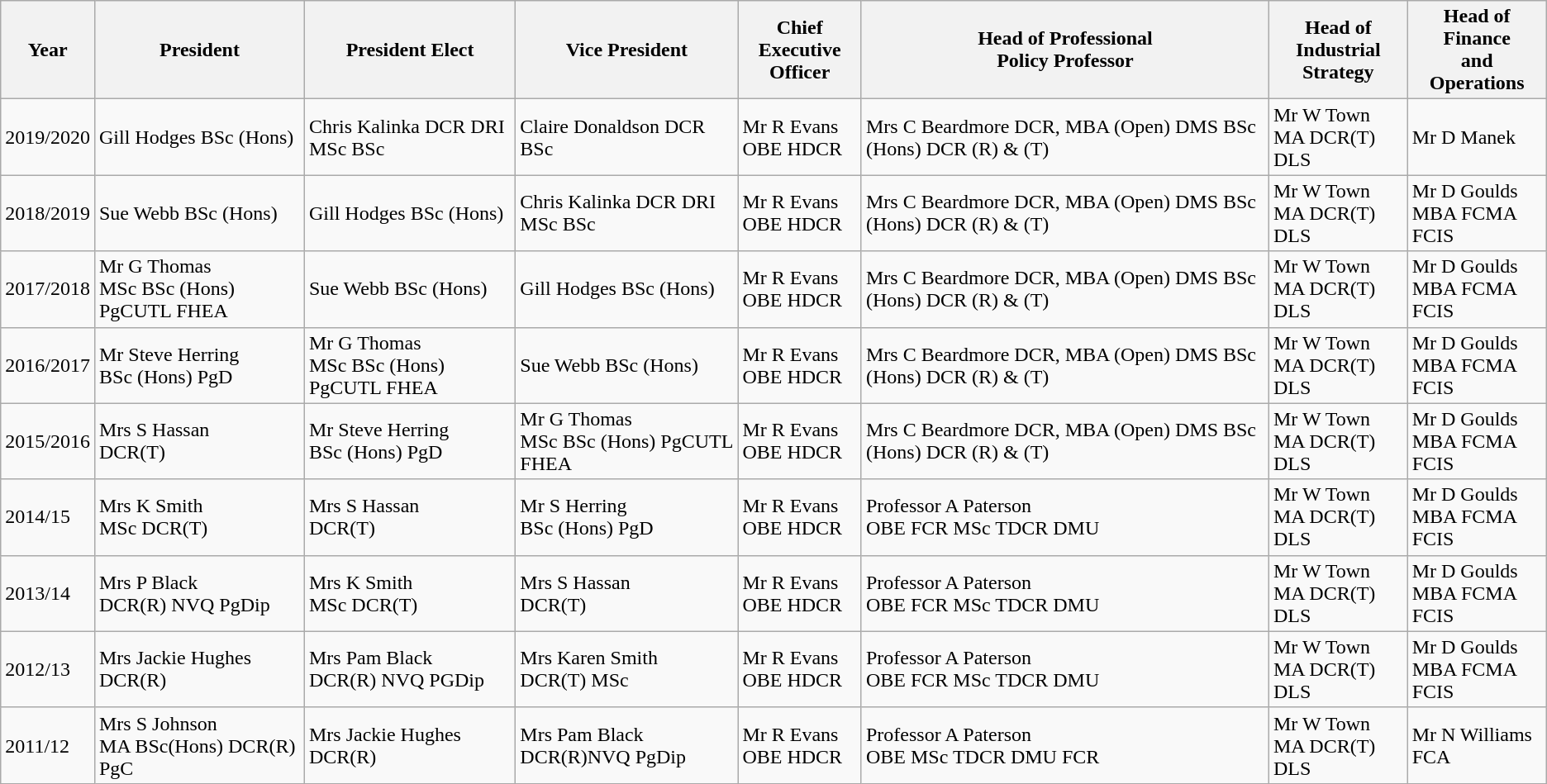<table class="wikitable">
<tr>
<th>Year</th>
<th>President</th>
<th>President Elect</th>
<th>Vice President</th>
<th>Chief Executive<br>Officer</th>
<th>Head of Professional<br>Policy Professor</th>
<th>Head of Industrial<br>Strategy</th>
<th>Head of Finance<br>and Operations</th>
</tr>
<tr>
<td>2019/2020</td>
<td>Gill Hodges BSc (Hons)</td>
<td>Chris Kalinka DCR DRI MSc BSc</td>
<td>Claire Donaldson DCR BSc</td>
<td>Mr R Evans<br>OBE HDCR</td>
<td>Mrs C Beardmore DCR, MBA (Open) DMS BSc (Hons) DCR (R) & (T)</td>
<td>Mr W Town<br>MA DCR(T) DLS</td>
<td>Mr D Manek</td>
</tr>
<tr>
<td>2018/2019</td>
<td>Sue Webb BSc (Hons)</td>
<td>Gill Hodges BSc (Hons)</td>
<td>Chris Kalinka DCR DRI MSc BSc</td>
<td>Mr R Evans<br>OBE HDCR</td>
<td>Mrs C Beardmore DCR, MBA (Open) DMS BSc (Hons) DCR (R) & (T)</td>
<td>Mr W Town<br>MA DCR(T) DLS</td>
<td>Mr D Goulds<br>MBA FCMA FCIS</td>
</tr>
<tr>
<td>2017/2018</td>
<td>Mr G Thomas<br>MSc BSc (Hons) PgCUTL FHEA</td>
<td>Sue Webb BSc (Hons)</td>
<td>Gill Hodges BSc (Hons)</td>
<td>Mr R Evans<br>OBE HDCR</td>
<td>Mrs C Beardmore DCR, MBA (Open) DMS BSc (Hons) DCR (R) & (T)</td>
<td>Mr W Town<br>MA DCR(T) DLS</td>
<td>Mr D Goulds<br>MBA FCMA FCIS</td>
</tr>
<tr>
<td>2016/2017</td>
<td>Mr Steve Herring<br>BSc (Hons) PgD</td>
<td>Mr G Thomas<br>MSc BSc (Hons) PgCUTL FHEA</td>
<td>Sue Webb BSc (Hons)</td>
<td>Mr R Evans<br>OBE HDCR</td>
<td>Mrs C Beardmore DCR, MBA (Open) DMS BSc (Hons) DCR (R) & (T)</td>
<td>Mr W Town<br>MA DCR(T) DLS</td>
<td>Mr D Goulds<br>MBA FCMA FCIS</td>
</tr>
<tr>
<td>2015/2016</td>
<td>Mrs S Hassan<br>DCR(T)</td>
<td>Mr Steve Herring<br>BSc (Hons) PgD</td>
<td>Mr G Thomas<br>MSc BSc (Hons) PgCUTL FHEA</td>
<td>Mr R Evans<br>OBE HDCR</td>
<td>Mrs C Beardmore DCR, MBA (Open) DMS BSc (Hons) DCR (R) & (T)</td>
<td>Mr W Town<br>MA DCR(T) DLS</td>
<td>Mr D Goulds<br>MBA FCMA FCIS</td>
</tr>
<tr>
<td>2014/15</td>
<td>Mrs K Smith<br>MSc DCR(T)</td>
<td>Mrs S Hassan<br>DCR(T)</td>
<td>Mr S Herring<br>BSc (Hons) PgD</td>
<td>Mr R Evans<br>OBE HDCR</td>
<td>Professor A Paterson<br>OBE FCR MSc TDCR DMU</td>
<td>Mr W Town<br>MA DCR(T) DLS</td>
<td>Mr D Goulds<br>MBA FCMA FCIS</td>
</tr>
<tr>
<td>2013/14</td>
<td>Mrs P Black<br>DCR(R) NVQ PgDip</td>
<td>Mrs K Smith<br>MSc DCR(T)</td>
<td>Mrs S Hassan<br>DCR(T)</td>
<td>Mr R Evans<br>OBE HDCR</td>
<td>Professor A Paterson<br>OBE FCR MSc TDCR DMU</td>
<td>Mr W Town<br>MA DCR(T) DLS</td>
<td>Mr D Goulds<br>MBA FCMA FCIS</td>
</tr>
<tr>
<td>2012/13</td>
<td>Mrs Jackie Hughes<br>DCR(R)</td>
<td>Mrs Pam Black<br>DCR(R) NVQ PGDip</td>
<td>Mrs Karen Smith<br>DCR(T) MSc</td>
<td>Mr R Evans<br>OBE HDCR</td>
<td>Professor A Paterson<br>OBE FCR MSc TDCR DMU</td>
<td>Mr W Town<br>MA DCR(T) DLS</td>
<td>Mr D Goulds<br>MBA FCMA FCIS</td>
</tr>
<tr>
<td>2011/12</td>
<td>Mrs S Johnson<br>MA BSc(Hons) DCR(R) PgC</td>
<td>Mrs Jackie Hughes<br>DCR(R)</td>
<td>Mrs Pam Black<br>DCR(R)NVQ PgDip</td>
<td>Mr R Evans<br>OBE HDCR</td>
<td>Professor A Paterson<br>OBE MSc TDCR DMU FCR</td>
<td>Mr W Town<br>MA DCR(T) DLS</td>
<td>Mr N Williams<br>FCA</td>
</tr>
</table>
